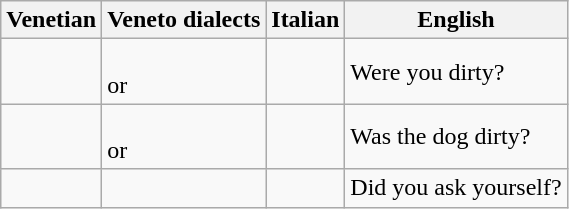<table class=wikitable>
<tr>
<th>Venetian</th>
<th>Veneto dialects</th>
<th>Italian</th>
<th>English</th>
</tr>
<tr>
<td></td>
<td><br>or </td>
<td></td>
<td>Were you dirty?</td>
</tr>
<tr>
<td></td>
<td><br>or </td>
<td></td>
<td>Was the dog dirty?</td>
</tr>
<tr>
<td></td>
<td></td>
<td></td>
<td>Did you ask yourself?</td>
</tr>
</table>
